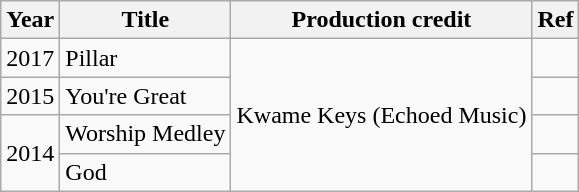<table class="wikitable">
<tr>
<th>Year</th>
<th>Title</th>
<th>Production credit</th>
<th>Ref</th>
</tr>
<tr>
<td>2017</td>
<td>Pillar</td>
<td rowspan="4">Kwame Keys (Echoed Music)</td>
<td></td>
</tr>
<tr>
<td>2015</td>
<td>You're Great</td>
<td></td>
</tr>
<tr>
<td rowspan="2">2014</td>
<td>Worship Medley</td>
<td></td>
</tr>
<tr>
<td>God</td>
<td></td>
</tr>
</table>
